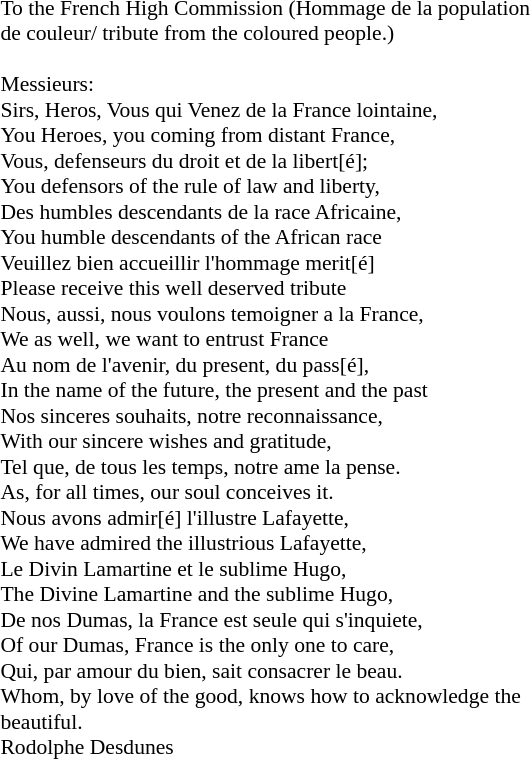<table class="toccolours" style="float: right; margin-left: 0.5em; margin-right: 0.5em; font-size: 90%; background:#white; color:black; width:30em; max-width: 30%;" cellspacing="5">
<tr>
<td style="text-align: left;">To the French High Commission (Hommage de la population de couleur/ tribute from the coloured people.)<br><br>Messieurs:<br> Sirs,
Heros, Vous qui Venez de la France lointaine,<br> You Heroes, you coming from distant France,<br>Vous, defenseurs du droit et de la libert[é];<br> You defensors of the rule of law and liberty,<br>Des humbles descendants de la race Africaine,<br> You humble descendants of the African race<br>Veuillez bien accueillir l'hommage merit[é]  <br>  Please receive this well deserved tribute<br>Nous, aussi, nous voulons temoigner a la France,<br> We as well, we want to entrust France<br>Au nom de l'avenir, du present, du pass[é],<br>      In the name of the future, the present and the past<br>Nos sinceres souhaits, notre reconnaissance,<br>     With our sincere wishes and gratitude,<br>Tel que, de tous les temps, notre ame la pense. <br>  As, for all times, our soul conceives it.<br>Nous avons admir[é] l'illustre Lafayette,<br>        We have admired the illustrious Lafayette,<br>Le Divin Lamartine et le sublime Hugo,<br>           The Divine Lamartine and the sublime Hugo,<br>De nos Dumas, la France est seule qui s'inquiete,<br> Of our Dumas, France is the only one to care,<br>Qui, par amour du bien, sait consacrer le beau.<br>  Whom, by love of the good, knows how to acknowledge the beautiful.<br>Rodolphe Desdunes</td>
</tr>
</table>
